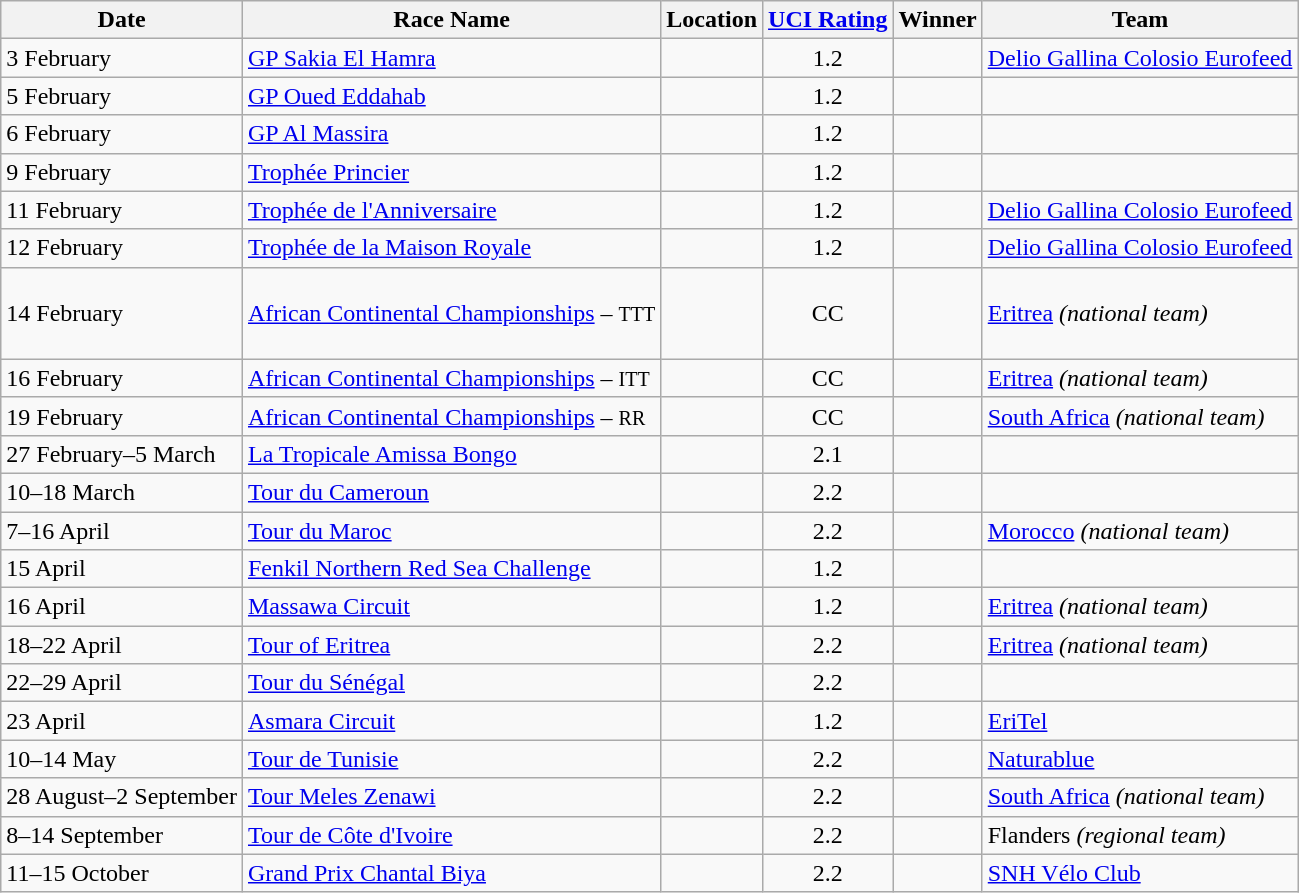<table class="wikitable sortable">
<tr>
<th>Date</th>
<th>Race Name</th>
<th>Location</th>
<th><a href='#'>UCI Rating</a></th>
<th>Winner</th>
<th>Team</th>
</tr>
<tr>
<td>3 February</td>
<td><a href='#'>GP Sakia El Hamra</a></td>
<td></td>
<td align=center>1.2</td>
<td></td>
<td><a href='#'>Delio Gallina Colosio Eurofeed</a></td>
</tr>
<tr>
<td>5 February</td>
<td><a href='#'>GP Oued Eddahab</a></td>
<td></td>
<td align=center>1.2</td>
<td></td>
<td></td>
</tr>
<tr>
<td>6 February</td>
<td><a href='#'>GP Al Massira</a></td>
<td></td>
<td align=center>1.2</td>
<td></td>
<td></td>
</tr>
<tr>
<td>9 February</td>
<td><a href='#'>Trophée Princier</a></td>
<td></td>
<td align=center>1.2</td>
<td></td>
<td></td>
</tr>
<tr>
<td>11 February</td>
<td><a href='#'>Trophée de l'Anniversaire</a></td>
<td></td>
<td align=center>1.2</td>
<td></td>
<td><a href='#'>Delio Gallina Colosio Eurofeed</a></td>
</tr>
<tr>
<td>12 February</td>
<td><a href='#'>Trophée de la Maison Royale</a></td>
<td></td>
<td align=center>1.2</td>
<td></td>
<td><a href='#'>Delio Gallina Colosio Eurofeed</a></td>
</tr>
<tr>
<td>14 February</td>
<td><a href='#'>African Continental Championships</a> – <small>TTT</small></td>
<td></td>
<td align=center>CC</td>
<td><br><br><br></td>
<td><a href='#'>Eritrea</a> <em>(national team)</em></td>
</tr>
<tr>
<td>16 February</td>
<td><a href='#'>African Continental Championships</a> – <small>ITT</small></td>
<td></td>
<td align=center>CC</td>
<td></td>
<td><a href='#'>Eritrea</a> <em>(national team)</em></td>
</tr>
<tr>
<td>19 February</td>
<td><a href='#'>African Continental Championships</a> – <small>RR</small></td>
<td></td>
<td align=center>CC</td>
<td></td>
<td><a href='#'>South Africa</a> <em>(national team)</em></td>
</tr>
<tr>
<td>27 February–5 March</td>
<td><a href='#'>La Tropicale Amissa Bongo</a></td>
<td></td>
<td align=center>2.1</td>
<td></td>
<td></td>
</tr>
<tr>
<td>10–18 March</td>
<td><a href='#'>Tour du Cameroun</a></td>
<td></td>
<td align=center>2.2</td>
<td></td>
<td></td>
</tr>
<tr>
<td>7–16 April</td>
<td><a href='#'>Tour du Maroc</a></td>
<td></td>
<td align=center>2.2</td>
<td></td>
<td><a href='#'>Morocco</a> <em>(national team)</em></td>
</tr>
<tr>
<td>15 April</td>
<td><a href='#'>Fenkil Northern Red Sea Challenge</a></td>
<td></td>
<td align=center>1.2</td>
<td></td>
<td></td>
</tr>
<tr>
<td>16 April</td>
<td><a href='#'>Massawa Circuit</a></td>
<td></td>
<td align=center>1.2</td>
<td></td>
<td><a href='#'>Eritrea</a> <em>(national team)</em></td>
</tr>
<tr>
<td>18–22 April</td>
<td><a href='#'>Tour of Eritrea</a></td>
<td></td>
<td align=center>2.2</td>
<td></td>
<td><a href='#'>Eritrea</a> <em>(national team)</em></td>
</tr>
<tr>
<td>22–29 April</td>
<td><a href='#'>Tour du Sénégal</a></td>
<td></td>
<td align=center>2.2</td>
<td></td>
<td></td>
</tr>
<tr>
<td>23 April</td>
<td><a href='#'>Asmara Circuit</a></td>
<td></td>
<td align=center>1.2</td>
<td></td>
<td><a href='#'>EriTel</a></td>
</tr>
<tr>
<td>10–14 May</td>
<td><a href='#'>Tour de Tunisie</a></td>
<td></td>
<td align=center>2.2</td>
<td></td>
<td><a href='#'>Naturablue</a></td>
</tr>
<tr>
<td>28 August–2 September</td>
<td><a href='#'>Tour Meles Zenawi</a></td>
<td></td>
<td align=center>2.2</td>
<td></td>
<td><a href='#'>South Africa</a> <em>(national team)</em></td>
</tr>
<tr>
<td>8–14 September</td>
<td><a href='#'>Tour de Côte d'Ivoire</a></td>
<td></td>
<td align=center>2.2</td>
<td></td>
<td>Flanders <em>(regional team)</em></td>
</tr>
<tr>
<td>11–15 October</td>
<td><a href='#'>Grand Prix Chantal Biya</a></td>
<td></td>
<td align=center>2.2</td>
<td></td>
<td><a href='#'>SNH Vélo Club</a></td>
</tr>
</table>
